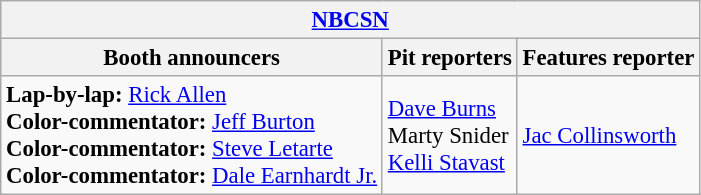<table class="wikitable" style="font-size: 95%">
<tr>
<th colspan="3"><a href='#'>NBCSN</a></th>
</tr>
<tr>
<th>Booth announcers</th>
<th>Pit reporters</th>
<th>Features reporter</th>
</tr>
<tr>
<td><strong>Lap-by-lap:</strong> <a href='#'>Rick Allen</a><br><strong>Color-commentator:</strong> <a href='#'>Jeff Burton</a><br><strong>Color-commentator:</strong> <a href='#'>Steve Letarte</a><br><strong>Color-commentator:</strong> <a href='#'>Dale Earnhardt Jr.</a></td>
<td><a href='#'>Dave Burns</a><br>Marty Snider<br><a href='#'>Kelli Stavast</a></td>
<td><a href='#'>Jac Collinsworth</a></td>
</tr>
</table>
